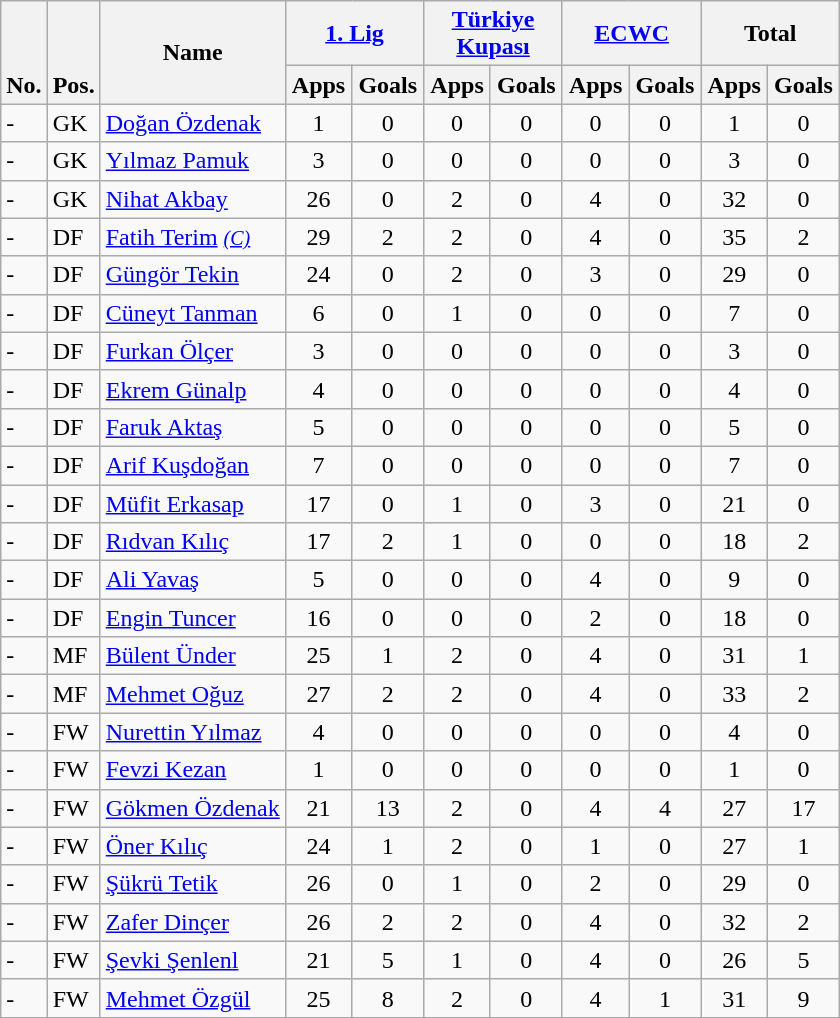<table class="wikitable" style="text-align:center">
<tr>
<th rowspan="2" valign="bottom">No.</th>
<th rowspan="2" valign="bottom">Pos.</th>
<th rowspan="2">Name</th>
<th colspan="2" width="85"><a href='#'>1. Lig</a></th>
<th colspan="2" width="85"><a href='#'>Türkiye Kupası</a></th>
<th colspan="2" width="85"><a href='#'>ECWC</a></th>
<th colspan="2" width="85">Total</th>
</tr>
<tr>
<th>Apps</th>
<th>Goals</th>
<th>Apps</th>
<th>Goals</th>
<th>Apps</th>
<th>Goals</th>
<th>Apps</th>
<th>Goals</th>
</tr>
<tr>
<td align="left">-</td>
<td align="left">GK</td>
<td align="left"> <a href='#'>Doğan Özdenak</a></td>
<td>1</td>
<td>0</td>
<td>0</td>
<td>0</td>
<td>0</td>
<td>0</td>
<td>1</td>
<td>0</td>
</tr>
<tr>
<td align="left">-</td>
<td align="left">GK</td>
<td align="left"> <a href='#'>Yılmaz Pamuk</a></td>
<td>3</td>
<td>0</td>
<td>0</td>
<td>0</td>
<td>0</td>
<td>0</td>
<td>3</td>
<td>0</td>
</tr>
<tr>
<td align="left">-</td>
<td align="left">GK</td>
<td align="left"> <a href='#'>Nihat Akbay</a></td>
<td>26</td>
<td>0</td>
<td>2</td>
<td>0</td>
<td>4</td>
<td>0</td>
<td>32</td>
<td>0</td>
</tr>
<tr>
<td align="left">-</td>
<td align="left">DF</td>
<td align="left"> <a href='#'>Fatih Terim</a> <small><em><a href='#'>(C)</a></em></small></td>
<td>29</td>
<td>2</td>
<td>2</td>
<td>0</td>
<td>4</td>
<td>0</td>
<td>35</td>
<td>2</td>
</tr>
<tr>
<td align="left">-</td>
<td align="left">DF</td>
<td align="left"> <a href='#'>Güngör Tekin</a></td>
<td>24</td>
<td>0</td>
<td>2</td>
<td>0</td>
<td>3</td>
<td>0</td>
<td>29</td>
<td>0</td>
</tr>
<tr>
<td align="left">-</td>
<td align="left">DF</td>
<td align="left"> <a href='#'>Cüneyt Tanman</a></td>
<td>6</td>
<td>0</td>
<td>1</td>
<td>0</td>
<td>0</td>
<td>0</td>
<td>7</td>
<td>0</td>
</tr>
<tr>
<td align="left">-</td>
<td align="left">DF</td>
<td align="left"> <a href='#'>Furkan Ölçer</a></td>
<td>3</td>
<td>0</td>
<td>0</td>
<td>0</td>
<td>0</td>
<td>0</td>
<td>3</td>
<td>0</td>
</tr>
<tr>
<td align="left">-</td>
<td align="left">DF</td>
<td align="left"> <a href='#'>Ekrem Günalp</a></td>
<td>4</td>
<td>0</td>
<td>0</td>
<td>0</td>
<td>0</td>
<td>0</td>
<td>4</td>
<td>0</td>
</tr>
<tr>
<td align="left">-</td>
<td align="left">DF</td>
<td align="left"> <a href='#'>Faruk Aktaş</a></td>
<td>5</td>
<td>0</td>
<td>0</td>
<td>0</td>
<td>0</td>
<td>0</td>
<td>5</td>
<td>0</td>
</tr>
<tr>
<td align="left">-</td>
<td align="left">DF</td>
<td align="left"> <a href='#'>Arif Kuşdoğan</a></td>
<td>7</td>
<td>0</td>
<td>0</td>
<td>0</td>
<td>0</td>
<td>0</td>
<td>7</td>
<td>0</td>
</tr>
<tr>
<td align="left">-</td>
<td align="left">DF</td>
<td align="left"> <a href='#'>Müfit Erkasap</a></td>
<td>17</td>
<td>0</td>
<td>1</td>
<td>0</td>
<td>3</td>
<td>0</td>
<td>21</td>
<td>0</td>
</tr>
<tr>
<td align="left">-</td>
<td align="left">DF</td>
<td align="left"> <a href='#'>Rıdvan Kılıç</a></td>
<td>17</td>
<td>2</td>
<td>1</td>
<td>0</td>
<td>0</td>
<td>0</td>
<td>18</td>
<td>2</td>
</tr>
<tr>
<td align="left">-</td>
<td align="left">DF</td>
<td align="left"> <a href='#'>Ali Yavaş</a></td>
<td>5</td>
<td>0</td>
<td>0</td>
<td>0</td>
<td>4</td>
<td>0</td>
<td>9</td>
<td>0</td>
</tr>
<tr>
<td align="left">-</td>
<td align="left">DF</td>
<td align="left"> <a href='#'>Engin Tuncer</a></td>
<td>16</td>
<td>0</td>
<td>0</td>
<td>0</td>
<td>2</td>
<td>0</td>
<td>18</td>
<td>0</td>
</tr>
<tr>
<td align="left">-</td>
<td align="left">MF</td>
<td align="left"> <a href='#'>Bülent Ünder</a></td>
<td>25</td>
<td>1</td>
<td>2</td>
<td>0</td>
<td>4</td>
<td>0</td>
<td>31</td>
<td>1</td>
</tr>
<tr>
<td align="left">-</td>
<td align="left">MF</td>
<td align="left"> <a href='#'>Mehmet Oğuz</a></td>
<td>27</td>
<td>2</td>
<td>2</td>
<td>0</td>
<td>4</td>
<td>0</td>
<td>33</td>
<td>2</td>
</tr>
<tr>
<td align="left">-</td>
<td align="left">FW</td>
<td align="left"> <a href='#'>Nurettin Yılmaz</a></td>
<td>4</td>
<td>0</td>
<td>0</td>
<td>0</td>
<td>0</td>
<td>0</td>
<td>4</td>
<td>0</td>
</tr>
<tr>
<td align="left">-</td>
<td align="left">FW</td>
<td align="left"> <a href='#'>Fevzi Kezan</a></td>
<td>1</td>
<td>0</td>
<td>0</td>
<td>0</td>
<td>0</td>
<td>0</td>
<td>1</td>
<td>0</td>
</tr>
<tr>
<td align="left">-</td>
<td align="left">FW</td>
<td align="left"> <a href='#'>Gökmen Özdenak</a></td>
<td>21</td>
<td>13</td>
<td>2</td>
<td>0</td>
<td>4</td>
<td>4</td>
<td>27</td>
<td>17</td>
</tr>
<tr>
<td align="left">-</td>
<td align="left">FW</td>
<td align="left"> <a href='#'>Öner Kılıç</a></td>
<td>24</td>
<td>1</td>
<td>2</td>
<td>0</td>
<td>1</td>
<td>0</td>
<td>27</td>
<td>1</td>
</tr>
<tr>
<td align="left">-</td>
<td align="left">FW</td>
<td align="left"> <a href='#'>Şükrü Tetik</a></td>
<td>26</td>
<td>0</td>
<td>1</td>
<td>0</td>
<td>2</td>
<td>0</td>
<td>29</td>
<td>0</td>
</tr>
<tr>
<td align="left">-</td>
<td align="left">FW</td>
<td align="left"> <a href='#'>Zafer Dinçer</a></td>
<td>26</td>
<td>2</td>
<td>2</td>
<td>0</td>
<td>4</td>
<td>0</td>
<td>32</td>
<td>2</td>
</tr>
<tr>
<td align="left">-</td>
<td align="left">FW</td>
<td align="left"> <a href='#'>Şevki Şenlenl</a></td>
<td>21</td>
<td>5</td>
<td>1</td>
<td>0</td>
<td>4</td>
<td>0</td>
<td>26</td>
<td>5</td>
</tr>
<tr>
<td align="left">-</td>
<td align="left">FW</td>
<td align="left"> <a href='#'>Mehmet Özgül</a></td>
<td>25</td>
<td>8</td>
<td>2</td>
<td>0</td>
<td>4</td>
<td>1</td>
<td>31</td>
<td>9</td>
</tr>
<tr>
</tr>
</table>
